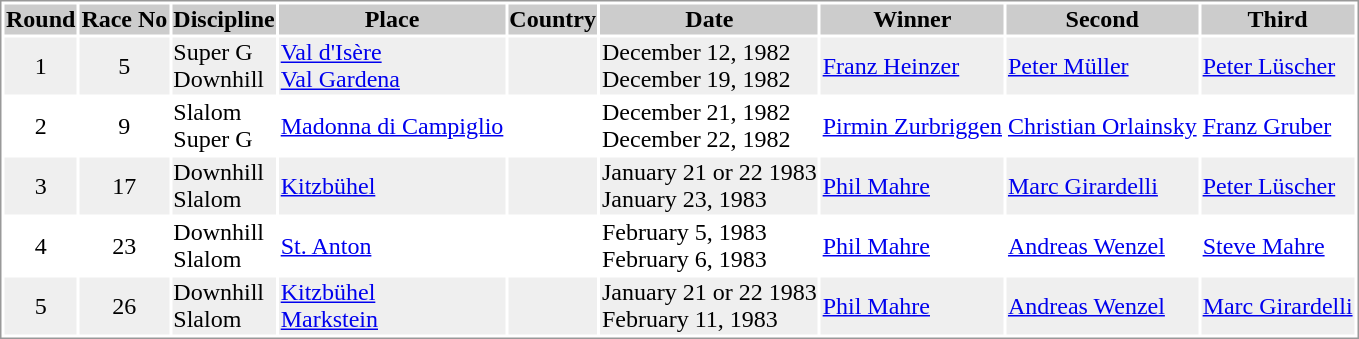<table border="0" style="border: 1px solid #999; background-color:#FFFFFF; text-align:center">
<tr align="center" bgcolor="#CCCCCC">
<th>Round</th>
<th>Race No</th>
<th>Discipline</th>
<th>Place</th>
<th>Country</th>
<th>Date</th>
<th>Winner</th>
<th>Second</th>
<th>Third</th>
</tr>
<tr bgcolor="#EFEFEF">
<td>1</td>
<td>5</td>
<td align="left">Super G<br>Downhill</td>
<td align="left"><a href='#'>Val d'Isère</a><br><a href='#'>Val Gardena</a></td>
<td align="left"><br></td>
<td align="left">December 12, 1982<br>December 19, 1982</td>
<td align="left"> <a href='#'>Franz Heinzer</a></td>
<td align="left"> <a href='#'>Peter Müller</a></td>
<td align="left"> <a href='#'>Peter Lüscher</a></td>
</tr>
<tr>
<td>2</td>
<td>9</td>
<td align="left">Slalom<br>Super G</td>
<td align="left"><a href='#'>Madonna di Campiglio</a></td>
<td align="left"></td>
<td align="left">December 21, 1982<br>December 22, 1982</td>
<td align="left"> <a href='#'>Pirmin Zurbriggen</a></td>
<td align="left"> <a href='#'>Christian Orlainsky</a></td>
<td align="left"> <a href='#'>Franz Gruber</a></td>
</tr>
<tr bgcolor="#EFEFEF">
<td>3</td>
<td>17</td>
<td align="left">Downhill<br>Slalom</td>
<td align="left"><a href='#'>Kitzbühel</a></td>
<td align="left"></td>
<td align="left">January 21 or 22 1983<br>January 23, 1983</td>
<td align="left"> <a href='#'>Phil Mahre</a></td>
<td align="left"> <a href='#'>Marc Girardelli</a></td>
<td align="left"> <a href='#'>Peter Lüscher</a></td>
</tr>
<tr>
<td>4</td>
<td>23</td>
<td align="left">Downhill<br>Slalom</td>
<td align="left"><a href='#'>St. Anton</a></td>
<td align="left"></td>
<td align="left">February 5, 1983<br>February 6, 1983</td>
<td align="left"> <a href='#'>Phil Mahre</a></td>
<td align="left"> <a href='#'>Andreas Wenzel</a></td>
<td align="left"> <a href='#'>Steve Mahre</a></td>
</tr>
<tr bgcolor="#EFEFEF">
<td>5</td>
<td>26</td>
<td align="left">Downhill<br>Slalom</td>
<td align="left"><a href='#'>Kitzbühel</a><br><a href='#'>Markstein</a></td>
<td align="left"><br></td>
<td align="left">January 21 or 22 1983<br>February 11, 1983</td>
<td align="left"> <a href='#'>Phil Mahre</a></td>
<td align="left"> <a href='#'>Andreas Wenzel</a></td>
<td align="left"> <a href='#'>Marc Girardelli</a></td>
</tr>
</table>
